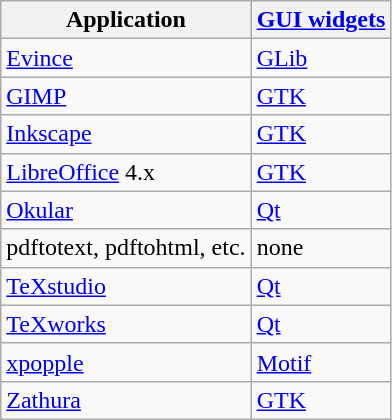<table class="wikitable">
<tr>
<th>Application</th>
<th><a href='#'>GUI widgets</a></th>
</tr>
<tr>
<td><a href='#'>Evince</a></td>
<td><a href='#'>GLib</a></td>
</tr>
<tr>
<td><a href='#'>GIMP</a></td>
<td><a href='#'>GTK</a></td>
</tr>
<tr>
<td><a href='#'>Inkscape</a></td>
<td><a href='#'>GTK</a></td>
</tr>
<tr>
<td><a href='#'>LibreOffice</a> 4.x</td>
<td><a href='#'>GTK</a></td>
</tr>
<tr>
<td><a href='#'>Okular</a></td>
<td><a href='#'>Qt</a></td>
</tr>
<tr>
<td>pdftotext, pdftohtml, etc.</td>
<td>none</td>
</tr>
<tr>
<td><a href='#'>TeXstudio</a></td>
<td><a href='#'>Qt</a></td>
</tr>
<tr>
<td><a href='#'>TeXworks</a></td>
<td><a href='#'>Qt</a></td>
</tr>
<tr>
<td><a href='#'>xpopple</a></td>
<td><a href='#'>Motif</a></td>
</tr>
<tr>
<td><a href='#'>Zathura</a></td>
<td><a href='#'>GTK</a></td>
</tr>
</table>
